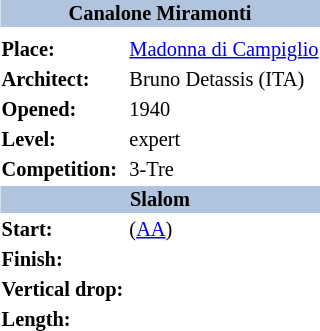<table border=0 class="toccolours float-right" align="right" style="margin:0 0 0.5em 1em; font-size: 85%;">
<tr>
<th bgcolor=#b0c4de colspan=2 align="center">Canalone Miramonti</th>
</tr>
<tr>
<td align="center" colspan=2></td>
</tr>
<tr>
<td><strong>Place:</strong></td>
<td> <a href='#'>Madonna di Campiglio</a></td>
</tr>
<tr>
<td><strong>Architect:</strong></td>
<td>Bruno Detassis (ITA)</td>
</tr>
<tr>
<td><strong>Opened:</strong></td>
<td>1940</td>
</tr>
<tr>
<td><strong>Level:</strong></td>
<td>expert</td>
</tr>
<tr>
<td><strong>Competition:</strong></td>
<td>3-Tre</td>
</tr>
<tr>
<th bgcolor=#b0c4de colspan=2 align="center">Slalom</th>
</tr>
<tr>
<td><strong>Start:</strong></td>
<td> (<a href='#'>AA</a>)</td>
</tr>
<tr>
<td><strong>Finish:</strong></td>
<td></td>
</tr>
<tr>
<td><strong>Vertical drop:</strong></td>
<td></td>
</tr>
<tr>
<td><strong>Length:</strong></td>
<td></td>
</tr>
</table>
